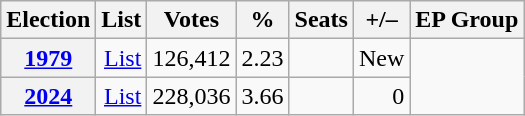<table class="wikitable" style="text-align: right;">
<tr>
<th scope="col">Election</th>
<th scope="col">List</th>
<th scope="col">Votes</th>
<th scope="col">%</th>
<th scope="col">Seats</th>
<th scope="col">+/–</th>
<th scope="col">EP Group</th>
</tr>
<tr>
<th scope="row"><a href='#'>1979</a></th>
<td><a href='#'>List</a></td>
<td>126,412</td>
<td>2.23</td>
<td></td>
<td>New</td>
</tr>
<tr>
<th scope="row"><a href='#'>2024</a></th>
<td><a href='#'>List</a></td>
<td>228,036</td>
<td>3.66</td>
<td></td>
<td> 0</td>
</tr>
</table>
